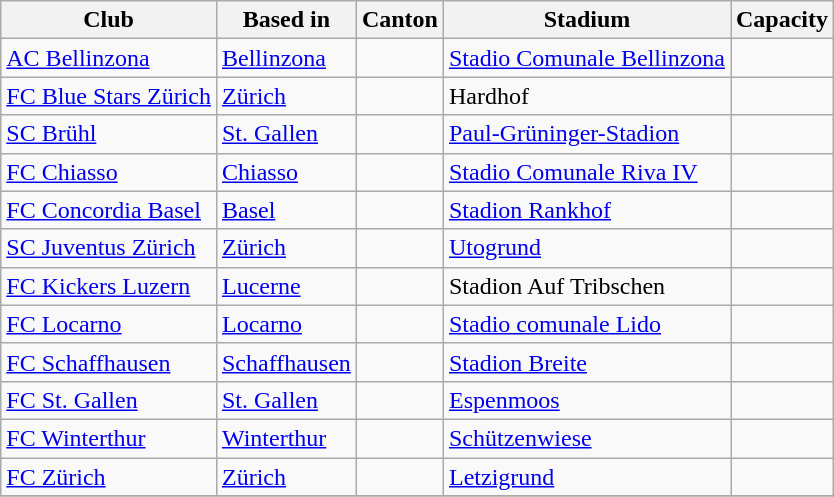<table class="wikitable">
<tr>
<th>Club</th>
<th>Based in</th>
<th>Canton</th>
<th>Stadium</th>
<th>Capacity</th>
</tr>
<tr>
<td><a href='#'>AC Bellinzona</a></td>
<td><a href='#'>Bellinzona</a></td>
<td></td>
<td><a href='#'>Stadio Comunale Bellinzona</a></td>
<td></td>
</tr>
<tr>
<td><a href='#'>FC Blue Stars Zürich</a></td>
<td><a href='#'>Zürich</a></td>
<td></td>
<td>Hardhof</td>
<td></td>
</tr>
<tr>
<td><a href='#'>SC Brühl</a></td>
<td><a href='#'>St. Gallen</a></td>
<td></td>
<td><a href='#'>Paul-Grüninger-Stadion</a></td>
<td></td>
</tr>
<tr>
<td><a href='#'>FC Chiasso</a></td>
<td><a href='#'>Chiasso</a></td>
<td></td>
<td><a href='#'>Stadio Comunale Riva IV</a></td>
<td></td>
</tr>
<tr>
<td><a href='#'>FC Concordia Basel</a></td>
<td><a href='#'>Basel</a></td>
<td></td>
<td><a href='#'>Stadion Rankhof</a></td>
<td></td>
</tr>
<tr>
<td><a href='#'>SC Juventus Zürich</a></td>
<td><a href='#'>Zürich</a></td>
<td></td>
<td><a href='#'>Utogrund</a></td>
<td></td>
</tr>
<tr>
<td><a href='#'>FC Kickers Luzern</a></td>
<td><a href='#'>Lucerne</a></td>
<td></td>
<td>Stadion Auf Tribschen</td>
<td></td>
</tr>
<tr>
<td><a href='#'>FC Locarno</a></td>
<td><a href='#'>Locarno</a></td>
<td></td>
<td><a href='#'>Stadio comunale Lido</a></td>
<td></td>
</tr>
<tr>
<td><a href='#'>FC Schaffhausen</a></td>
<td><a href='#'>Schaffhausen</a></td>
<td></td>
<td><a href='#'>Stadion Breite</a></td>
<td></td>
</tr>
<tr>
<td><a href='#'>FC St. Gallen</a></td>
<td><a href='#'>St. Gallen</a></td>
<td></td>
<td><a href='#'>Espenmoos</a></td>
<td></td>
</tr>
<tr>
<td><a href='#'>FC Winterthur</a></td>
<td><a href='#'>Winterthur</a></td>
<td></td>
<td><a href='#'>Schützenwiese</a></td>
<td></td>
</tr>
<tr>
<td><a href='#'>FC Zürich</a></td>
<td><a href='#'>Zürich</a></td>
<td></td>
<td><a href='#'>Letzigrund</a></td>
<td></td>
</tr>
<tr>
</tr>
</table>
